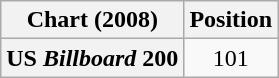<table class="wikitable plainrowheaders">
<tr>
<th scope="col">Chart (2008)</th>
<th scope="col">Position</th>
</tr>
<tr>
<th scope="row">US <em>Billboard</em> 200</th>
<td style="text-align:center">101</td>
</tr>
</table>
